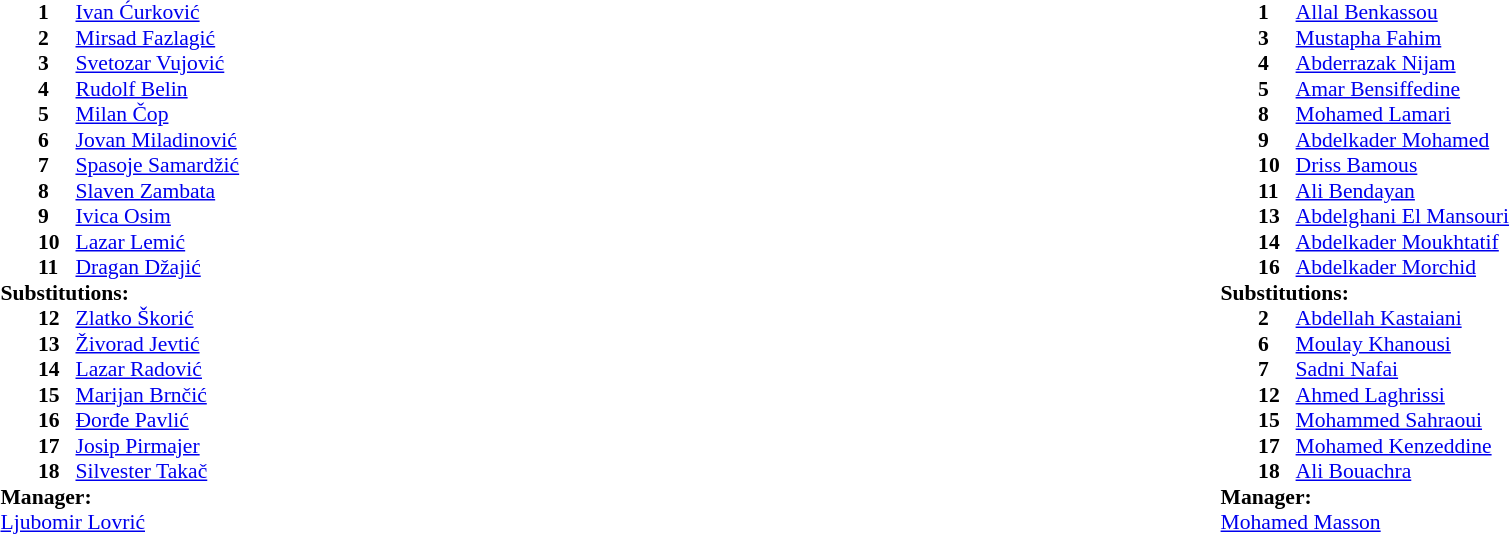<table width="100%">
<tr>
<td valign="top" width="40%"><br><table style="font-size:90%" cellspacing="0" cellpadding="0">
<tr>
<th width=25></th>
<th width=25></th>
</tr>
<tr>
<td></td>
<td><strong>1</strong></td>
<td><a href='#'>Ivan Ćurković</a></td>
</tr>
<tr>
<td></td>
<td><strong>2</strong></td>
<td><a href='#'>Mirsad Fazlagić</a></td>
</tr>
<tr>
<td></td>
<td><strong>3</strong></td>
<td><a href='#'>Svetozar Vujović</a></td>
</tr>
<tr>
<td></td>
<td><strong>4</strong></td>
<td><a href='#'>Rudolf Belin</a></td>
</tr>
<tr>
<td></td>
<td><strong>5</strong></td>
<td><a href='#'>Milan Čop</a></td>
</tr>
<tr>
<td></td>
<td><strong>6</strong></td>
<td><a href='#'>Jovan Miladinović</a></td>
</tr>
<tr>
<td></td>
<td><strong>7</strong></td>
<td><a href='#'>Spasoje Samardžić</a></td>
</tr>
<tr>
<td></td>
<td><strong>8</strong></td>
<td><a href='#'>Slaven Zambata</a></td>
</tr>
<tr>
<td></td>
<td><strong>9</strong></td>
<td><a href='#'>Ivica Osim</a></td>
</tr>
<tr>
<td></td>
<td><strong>10</strong></td>
<td><a href='#'>Lazar Lemić</a></td>
</tr>
<tr>
<td></td>
<td><strong>11</strong></td>
<td><a href='#'>Dragan Džajić</a></td>
</tr>
<tr>
<td colspan=3><strong>Substitutions:</strong></td>
</tr>
<tr>
<td></td>
<td><strong>12</strong></td>
<td><a href='#'>Zlatko Škorić</a></td>
</tr>
<tr>
<td></td>
<td><strong>13</strong></td>
<td><a href='#'>Živorad Jevtić</a></td>
</tr>
<tr>
<td></td>
<td><strong>14</strong></td>
<td><a href='#'>Lazar Radović</a></td>
</tr>
<tr>
<td></td>
<td><strong>15</strong></td>
<td><a href='#'>Marijan Brnčić</a></td>
</tr>
<tr>
<td></td>
<td><strong>16</strong></td>
<td><a href='#'>Đorđe Pavlić</a></td>
</tr>
<tr>
<td></td>
<td><strong>17</strong></td>
<td><a href='#'>Josip Pirmajer</a></td>
</tr>
<tr>
<td></td>
<td><strong>18</strong></td>
<td><a href='#'>Silvester Takač</a></td>
</tr>
<tr>
<td colspan=3><strong>Manager:</strong></td>
</tr>
<tr>
<td colspan=3> <a href='#'>Ljubomir Lovrić</a></td>
</tr>
</table>
</td>
<td valign="top" width="50%"><br><table style="font-size:90%; margin:auto" cellspacing="0" cellpadding="0">
<tr>
<th width=25></th>
<th width=25></th>
</tr>
<tr>
<td></td>
<td><strong>1</strong></td>
<td><a href='#'>Allal Benkassou</a></td>
</tr>
<tr>
<td></td>
<td><strong>3</strong></td>
<td><a href='#'>Mustapha Fahim</a></td>
</tr>
<tr>
<td></td>
<td><strong>4</strong></td>
<td><a href='#'>Abderrazak Nijam</a></td>
</tr>
<tr>
<td></td>
<td><strong>5</strong></td>
<td><a href='#'>Amar Bensiffedine</a></td>
</tr>
<tr>
<td></td>
<td><strong>8</strong></td>
<td><a href='#'>Mohamed Lamari</a></td>
</tr>
<tr>
<td></td>
<td><strong>9</strong></td>
<td><a href='#'>Abdelkader Mohamed</a></td>
</tr>
<tr>
<td></td>
<td><strong>10</strong></td>
<td><a href='#'>Driss Bamous</a></td>
</tr>
<tr>
<td></td>
<td><strong>11</strong></td>
<td><a href='#'>Ali Bendayan</a></td>
</tr>
<tr>
<td></td>
<td><strong>13</strong></td>
<td><a href='#'>Abdelghani El Mansouri</a></td>
</tr>
<tr>
<td></td>
<td><strong>14</strong></td>
<td><a href='#'>Abdelkader Moukhtatif</a></td>
</tr>
<tr>
<td></td>
<td><strong>16</strong></td>
<td><a href='#'>Abdelkader Morchid</a></td>
</tr>
<tr>
<td colspan=3><strong>Substitutions:</strong></td>
</tr>
<tr>
<td></td>
<td><strong>2</strong></td>
<td><a href='#'>Abdellah Kastaiani</a></td>
</tr>
<tr>
<td></td>
<td><strong>6</strong></td>
<td><a href='#'>Moulay Khanousi</a></td>
</tr>
<tr>
<td></td>
<td><strong>7</strong></td>
<td><a href='#'>Sadni Nafai</a></td>
</tr>
<tr>
<td></td>
<td><strong>12</strong></td>
<td><a href='#'>Ahmed Laghrissi</a></td>
</tr>
<tr>
<td></td>
<td><strong>15</strong></td>
<td><a href='#'>Mohammed Sahraoui</a></td>
</tr>
<tr>
<td></td>
<td><strong>17</strong></td>
<td><a href='#'>Mohamed Kenzeddine</a></td>
</tr>
<tr>
<td></td>
<td><strong>18</strong></td>
<td><a href='#'>Ali Bouachra</a></td>
</tr>
<tr>
<td colspan=3><strong>Manager:</strong></td>
</tr>
<tr>
<td colspan=3> <a href='#'>Mohamed Masson</a></td>
</tr>
</table>
</td>
</tr>
</table>
